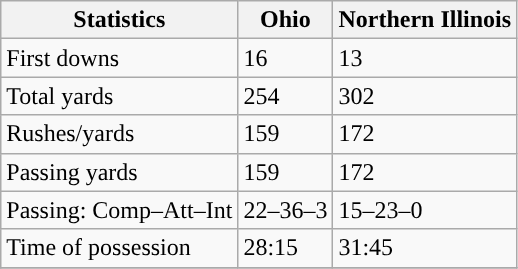<table class="wikitable" style="float: left;">
<tr>
<th>Statistics</th>
<th>Ohio</th>
<th !>Northern Illinois</th>
</tr>
<tr>
<td>First downs</td>
<td>16</td>
<td>13</td>
</tr>
<tr>
<td>Total yards</td>
<td>254</td>
<td>302</td>
</tr>
<tr>
<td>Rushes/yards</td>
<td>159</td>
<td>172</td>
</tr>
<tr>
<td>Passing yards</td>
<td>159</td>
<td>172</td>
</tr>
<tr>
<td>Passing: Comp–Att–Int</td>
<td>22–36–3</td>
<td>15–23–0</td>
</tr>
<tr>
<td>Time of possession</td>
<td>28:15</td>
<td>31:45</td>
</tr>
<tr>
</tr>
</table>
